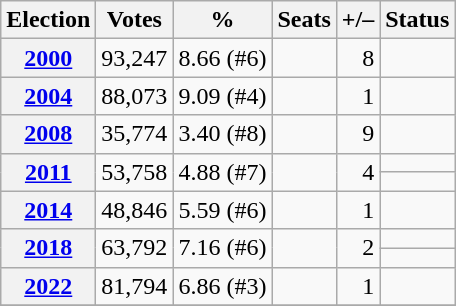<table class=wikitable style="text-align: right;">
<tr>
<th>Election</th>
<th>Votes</th>
<th>%</th>
<th>Seats</th>
<th>+/–</th>
<th>Status</th>
</tr>
<tr>
<th><a href='#'>2000</a></th>
<td>93,247</td>
<td>8.66 (#6)</td>
<td></td>
<td> 8</td>
<td></td>
</tr>
<tr>
<th><a href='#'>2004</a></th>
<td>88,073</td>
<td>9.09 (#4)</td>
<td></td>
<td> 1</td>
<td></td>
</tr>
<tr>
<th><a href='#'>2008</a></th>
<td>35,774</td>
<td>3.40 (#8)</td>
<td></td>
<td> 9</td>
<td></td>
</tr>
<tr>
<th rowspan="2"><a href='#'>2011</a></th>
<td rowspan="2">53,758</td>
<td rowspan="2">4.88 (#7)</td>
<td rowspan="2"></td>
<td rowspan="2"> 4</td>
<td></td>
</tr>
<tr>
<td></td>
</tr>
<tr>
<th><a href='#'>2014</a></th>
<td>48,846</td>
<td>5.59 (#6)</td>
<td></td>
<td> 1</td>
<td></td>
</tr>
<tr>
<th rowspan="2"><a href='#'>2018</a></th>
<td rowspan="2">63,792</td>
<td rowspan="2">7.16 (#6)</td>
<td rowspan="2"></td>
<td rowspan="2"> 2</td>
<td></td>
</tr>
<tr>
<td></td>
</tr>
<tr>
<th><a href='#'>2022</a></th>
<td>81,794</td>
<td>6.86 (#3)</td>
<td></td>
<td> 1</td>
<td></td>
</tr>
<tr>
</tr>
</table>
